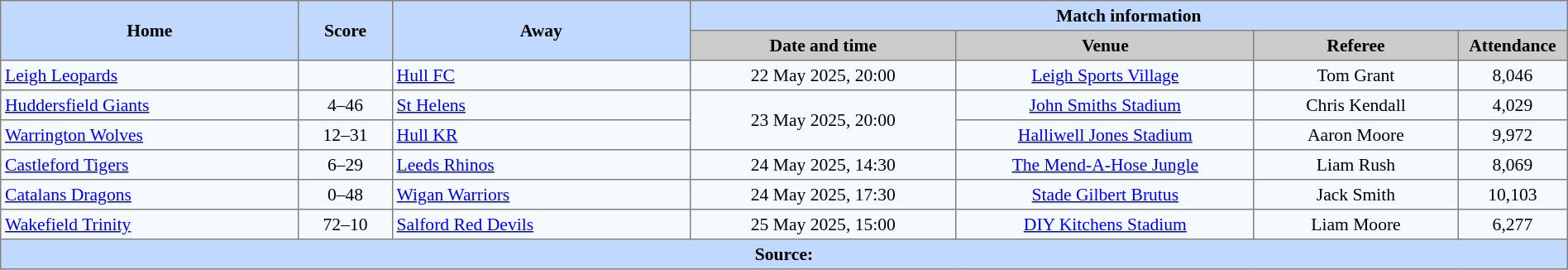<table border=1 style="border-collapse:collapse; font-size:90%; text-align:center;" cellpadding=3 cellspacing=0 width=100%>
<tr style="background:#C1D8ff;">
<th scope="col" rowspan=2 width=19%>Home</th>
<th scope="col" rowspan=2 width=6%>Score</th>
<th scope="col" rowspan=2 width=19%>Away</th>
<th colspan=4>Match information</th>
</tr>
<tr style="background:#CCCCCC;">
<th scope="col" width=17%>Date and time</th>
<th scope="col" width=19%>Venue</th>
<th scope="col" width=13%>Referee</th>
<th scope="col" width=7%>Attendance</th>
</tr>
<tr style="background:#F5FAFF;">
<td style="text-align:left;"> <a href='#'>Leigh Leopards</a></td>
<td></td>
<td style="text-align:left;"> <a href='#'>Hull FC</a></td>
<td>22 May 2025, 20:00</td>
<td><a href='#'>Leigh Sports Village</a></td>
<td>Tom Grant</td>
<td>8,046</td>
</tr>
<tr style="background:#F5FAFF;">
<td style="text-align:left;"> <a href='#'>Huddersfield Giants</a></td>
<td>4–46</td>
<td style="text-align:left;"> <a href='#'>St Helens</a></td>
<td Rowspan=2>23 May 2025, 20:00</td>
<td><a href='#'>John Smiths Stadium</a></td>
<td>Chris Kendall</td>
<td>4,029</td>
</tr>
<tr style="background:#F5FAFF;">
<td style="text-align:left;"> <a href='#'>Warrington Wolves</a></td>
<td>12–31</td>
<td style="text-align:left;"> <a href='#'>Hull KR</a></td>
<td><a href='#'>Halliwell Jones Stadium</a></td>
<td>Aaron Moore</td>
<td>9,972</td>
</tr>
<tr style="background:#F5FAFF;">
<td style="text-align:left;"> <a href='#'>Castleford Tigers</a></td>
<td>6–29</td>
<td style="text-align:left;"> <a href='#'>Leeds Rhinos</a></td>
<td>24 May 2025, 14:30</td>
<td><a href='#'>The Mend-A-Hose Jungle</a></td>
<td>Liam Rush</td>
<td>8,069</td>
</tr>
<tr style="background:#F5FAFF;">
<td style="text-align:left;"> <a href='#'>Catalans Dragons</a></td>
<td>0–48</td>
<td style="text-align:left;"> <a href='#'>Wigan Warriors</a></td>
<td>24 May 2025, 17:30</td>
<td><a href='#'>Stade Gilbert Brutus</a></td>
<td>Jack Smith</td>
<td>10,103</td>
</tr>
<tr style="background:#F5FAFF;">
<td style="text-align:left;"> <a href='#'>Wakefield Trinity</a></td>
<td>72–10</td>
<td style="text-align:left;"> <a href='#'>Salford Red Devils</a></td>
<td>25 May 2025, 15:00</td>
<td><a href='#'>DIY Kitchens Stadium</a></td>
<td>Liam Moore</td>
<td>6,277</td>
</tr>
<tr style="background:#c1d8ff;">
<th colspan=7>Source:</th>
</tr>
</table>
